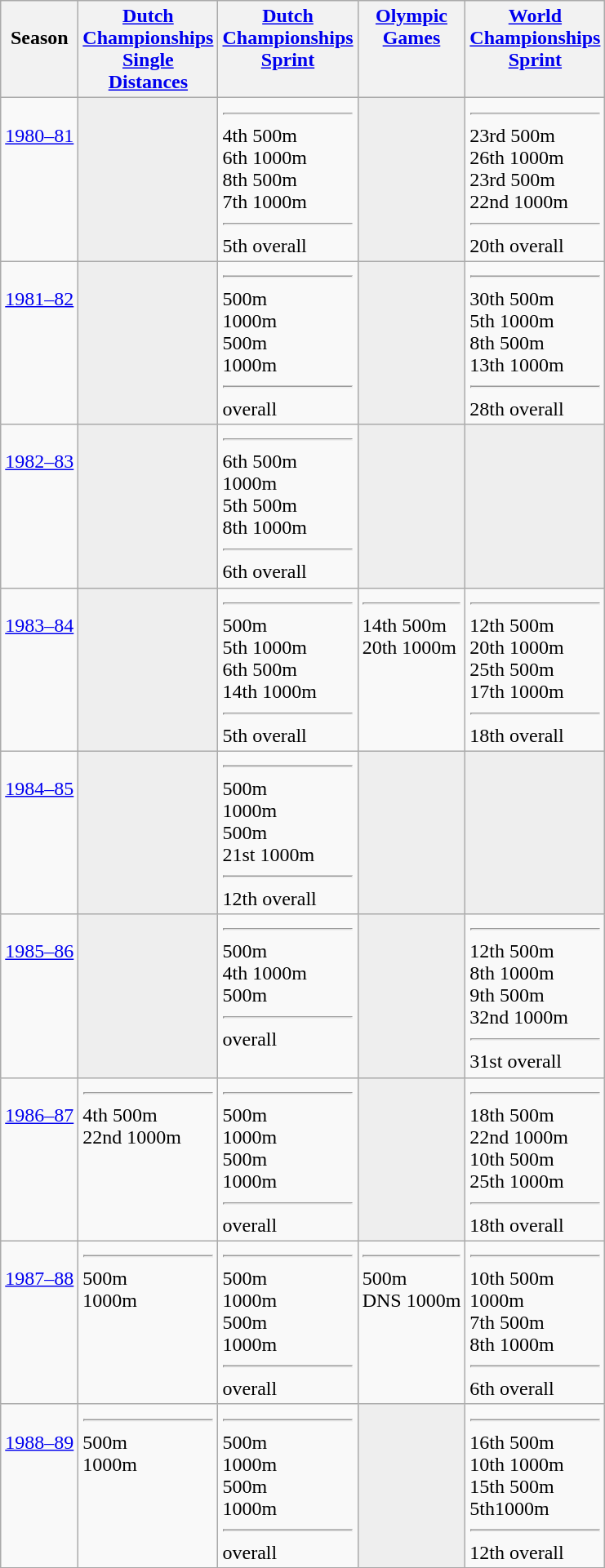<table class="wikitable">
<tr style="vertical-align: top;">
<th><br> Season</th>
<th><a href='#'>Dutch <br> Championships <br> Single <br> Distances</a></th>
<th><a href='#'>Dutch <br> Championships <br> Sprint</a></th>
<th><a href='#'>Olympic <br> Games</a></th>
<th><a href='#'>World <br> Championships <br> Sprint</a></th>
</tr>
<tr style="vertical-align: top;">
<td><br> <a href='#'>1980–81</a></td>
<td bgcolor=#EEEEEE></td>
<td> <hr> 4th 500m <br> 6th 1000m <br> 8th 500m <br> 7th 1000m <hr> 5th overall</td>
<td bgcolor=#EEEEEE></td>
<td> <hr> 23rd 500m <br> 26th 1000m <br> 23rd 500m <br> 22nd 1000m <hr> 20th overall</td>
</tr>
<tr style="vertical-align: top;">
<td><br> <a href='#'>1981–82</a></td>
<td bgcolor=#EEEEEE></td>
<td> <hr>  500m <br>  1000m <br>  500m <br>  1000m <hr>  overall</td>
<td bgcolor=#EEEEEE></td>
<td> <hr> 30th 500m <br> 5th 1000m <br> 8th 500m <br> 13th 1000m <hr> 28th overall</td>
</tr>
<tr style="vertical-align: top;">
<td><br> <a href='#'>1982–83</a></td>
<td bgcolor=#EEEEEE></td>
<td> <hr> 6th 500m <br>  1000m <br> 5th 500m <br> 8th 1000m <hr> 6th overall</td>
<td bgcolor=#EEEEEE></td>
<td bgcolor=#EEEEEE></td>
</tr>
<tr style="vertical-align: top;">
<td><br> <a href='#'>1983–84</a></td>
<td bgcolor=#EEEEEE></td>
<td> <hr>  500m <br> 5th 1000m <br> 6th 500m <br> 14th 1000m <hr> 5th overall</td>
<td> <hr> 14th 500m <br> 20th 1000m</td>
<td> <hr> 12th 500m <br> 20th 1000m <br> 25th 500m <br> 17th 1000m <hr> 18th overall</td>
</tr>
<tr style="vertical-align: top;">
<td><br> <a href='#'>1984–85</a></td>
<td bgcolor=#EEEEEE></td>
<td> <hr>  500m <br>  1000m <br>  500m <br> 21st 1000m <hr> 12th overall</td>
<td bgcolor=#EEEEEE></td>
<td bgcolor=#EEEEEE></td>
</tr>
<tr style="vertical-align: top;">
<td><br> <a href='#'>1985–86</a></td>
<td bgcolor=#EEEEEE></td>
<td> <hr>  500m <br> 4th 1000m <br>  500m <hr>  overall</td>
<td bgcolor=#EEEEEE></td>
<td> <hr> 12th 500m <br> 8th 1000m <br> 9th 500m <br> 32nd 1000m <hr> 31st overall</td>
</tr>
<tr style="vertical-align: top;">
<td><br> <a href='#'>1986–87</a></td>
<td>  <hr> 4th 500m <br> 22nd 1000m</td>
<td> <hr>  500m <br>  1000m <br>  500m <br>  1000m <hr>  overall</td>
<td bgcolor=#EEEEEE></td>
<td> <hr> 18th 500m <br> 22nd 1000m <br> 10th 500m <br> 25th 1000m <hr> 18th overall</td>
</tr>
<tr style="vertical-align: top;">
<td><br> <a href='#'>1987–88</a></td>
<td> <hr>  500m <br>  1000m</td>
<td> <hr>  500m <br>  1000m <br>  500m <br>  1000m <hr>  overall</td>
<td> <hr>  500m <br> DNS 1000m</td>
<td> <hr> 10th 500m <br>  1000m <br> 7th 500m <br> 8th 1000m <hr> 6th overall</td>
</tr>
<tr style="vertical-align: top;">
<td><br> <a href='#'>1988–89</a></td>
<td> <hr>  500m <br>  1000m</td>
<td> <hr>  500m <br>  1000m <br>  500m <br>  1000m <hr>  overall</td>
<td bgcolor=#EEEEEE></td>
<td> <hr> 16th 500m <br> 10th 1000m <br> 15th 500m <br> 5th1000m <hr> 12th overall</td>
</tr>
</table>
